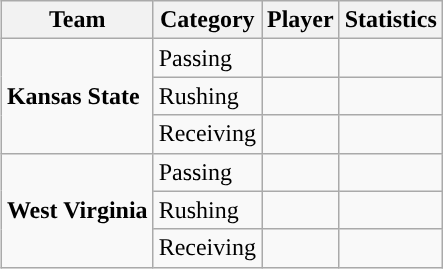<table class="wikitable" style="float: right;">
<tr>
<th>Team</th>
<th>Category</th>
<th>Player</th>
<th>Statistics</th>
</tr>
<tr>
<td rowspan=3><strong>Kansas State</strong></td>
<td>Passing</td>
<td></td>
<td></td>
</tr>
<tr>
<td>Rushing</td>
<td></td>
<td></td>
</tr>
<tr>
<td>Receiving</td>
<td></td>
<td></td>
</tr>
<tr>
<td rowspan=3><strong>West Virginia</strong></td>
<td>Passing</td>
<td></td>
<td></td>
</tr>
<tr>
<td>Rushing</td>
<td></td>
<td></td>
</tr>
<tr>
<td>Receiving</td>
<td></td>
<td></td>
</tr>
</table>
